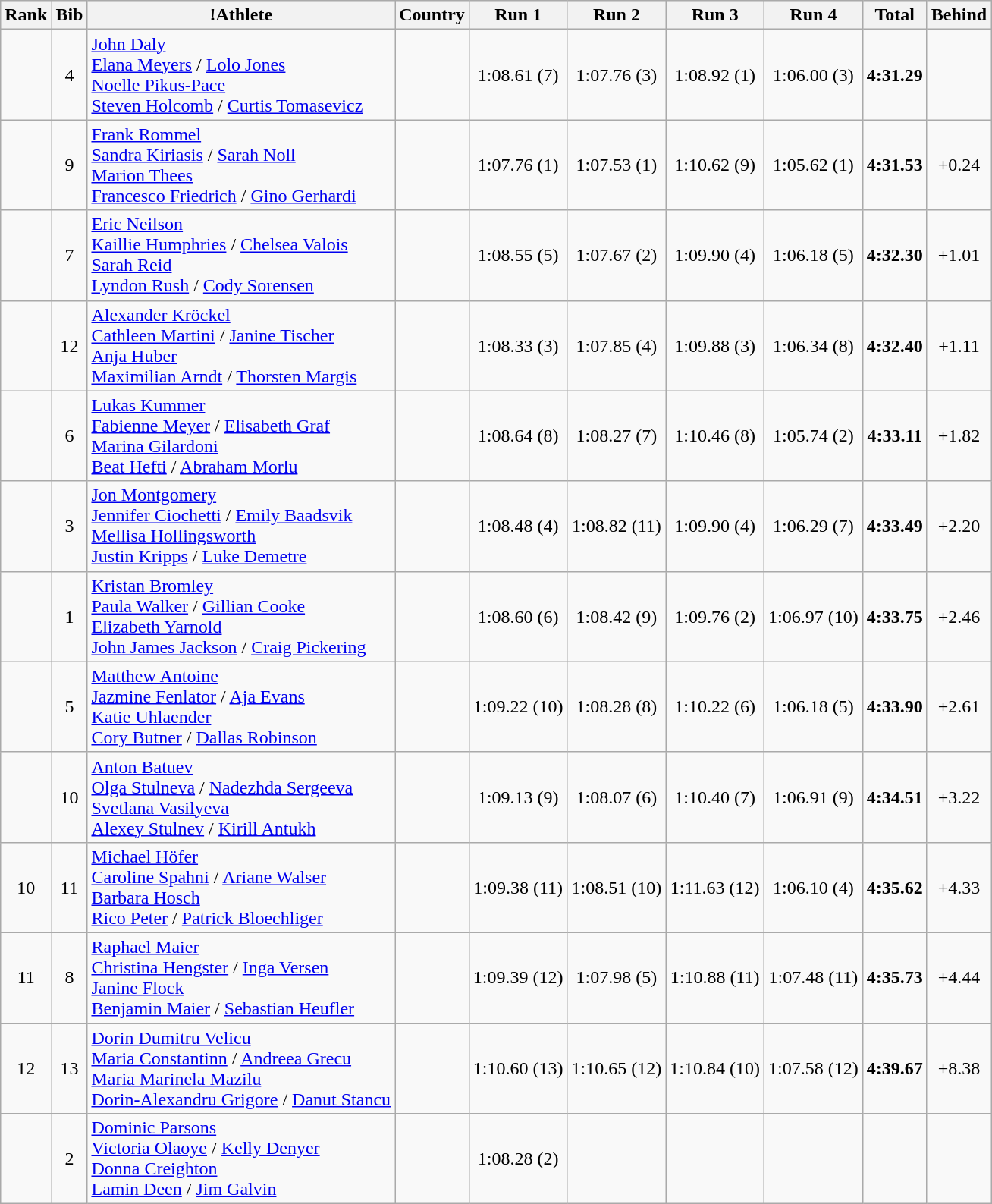<table class="wikitable sortable" style="text-align:center">
<tr bgcolor=efefef>
<th>Rank</th>
<th>Bib</th>
<th>!Athlete</th>
<th>Country</th>
<th>Run 1</th>
<th>Run 2</th>
<th>Run 3</th>
<th>Run 4</th>
<th>Total</th>
<th>Behind</th>
</tr>
<tr>
<td></td>
<td>4</td>
<td align=left><a href='#'>John Daly</a><br><a href='#'>Elana Meyers</a> / <a href='#'>Lolo Jones</a><br><a href='#'>Noelle Pikus-Pace</a><br><a href='#'>Steven Holcomb</a> / <a href='#'>Curtis Tomasevicz</a></td>
<td align=left></td>
<td>1:08.61 (7)</td>
<td>1:07.76 (3)</td>
<td>1:08.92 (1)</td>
<td>1:06.00 (3)</td>
<td><strong>4:31.29</strong></td>
<td></td>
</tr>
<tr>
<td></td>
<td>9</td>
<td align=left><a href='#'>Frank Rommel</a><br><a href='#'>Sandra Kiriasis</a> / <a href='#'>Sarah Noll</a><br><a href='#'>Marion Thees</a><br><a href='#'>Francesco Friedrich</a> / <a href='#'>Gino Gerhardi</a></td>
<td align=left></td>
<td>1:07.76 (1)</td>
<td>1:07.53 (1)</td>
<td>1:10.62 (9)</td>
<td>1:05.62 (1)</td>
<td><strong>4:31.53</strong></td>
<td>+0.24</td>
</tr>
<tr>
<td></td>
<td>7</td>
<td align=left><a href='#'>Eric Neilson</a><br><a href='#'>Kaillie Humphries</a> / <a href='#'>Chelsea Valois</a><br><a href='#'>Sarah Reid</a><br><a href='#'>Lyndon Rush</a> / <a href='#'>Cody Sorensen</a></td>
<td align=left></td>
<td>1:08.55 (5)</td>
<td>1:07.67 (2)</td>
<td>1:09.90 (4)</td>
<td>1:06.18 (5)</td>
<td><strong>4:32.30</strong></td>
<td>+1.01</td>
</tr>
<tr>
<td></td>
<td>12</td>
<td align=left><a href='#'>Alexander Kröckel</a><br><a href='#'>Cathleen Martini</a> / <a href='#'>Janine Tischer</a><br><a href='#'>Anja Huber</a><br><a href='#'>Maximilian Arndt</a> / <a href='#'>Thorsten Margis</a></td>
<td align=left></td>
<td>1:08.33 (3)</td>
<td>1:07.85 (4)</td>
<td>1:09.88 (3)</td>
<td>1:06.34 (8)</td>
<td><strong>4:32.40</strong></td>
<td>+1.11</td>
</tr>
<tr>
<td></td>
<td>6</td>
<td align=left><a href='#'>Lukas Kummer</a><br><a href='#'>Fabienne Meyer</a> / <a href='#'>Elisabeth Graf</a><br><a href='#'>Marina Gilardoni</a><br><a href='#'>Beat Hefti</a> / <a href='#'>Abraham Morlu</a></td>
<td align=left></td>
<td>1:08.64 (8)</td>
<td>1:08.27 (7)</td>
<td>1:10.46 (8)</td>
<td>1:05.74 (2)</td>
<td><strong>4:33.11</strong></td>
<td>+1.82</td>
</tr>
<tr>
<td></td>
<td>3</td>
<td align=left><a href='#'>Jon Montgomery</a><br><a href='#'>Jennifer Ciochetti</a> / <a href='#'>Emily Baadsvik</a><br><a href='#'>Mellisa Hollingsworth</a><br><a href='#'>Justin Kripps</a> / <a href='#'>Luke Demetre</a></td>
<td align=left></td>
<td>1:08.48 (4)</td>
<td>1:08.82 (11)</td>
<td>1:09.90 (4)</td>
<td>1:06.29 (7)</td>
<td><strong>4:33.49</strong></td>
<td>+2.20</td>
</tr>
<tr>
<td></td>
<td>1</td>
<td align=left><a href='#'>Kristan Bromley</a><br><a href='#'>Paula Walker</a> / <a href='#'>Gillian Cooke</a><br><a href='#'>Elizabeth Yarnold</a><br><a href='#'>John James Jackson</a> / <a href='#'>Craig Pickering</a></td>
<td align=left></td>
<td>1:08.60 (6)</td>
<td>1:08.42 (9)</td>
<td>1:09.76 (2)</td>
<td>1:06.97 (10)</td>
<td><strong>4:33.75</strong></td>
<td>+2.46</td>
</tr>
<tr>
<td></td>
<td>5</td>
<td align=left><a href='#'>Matthew Antoine</a><br><a href='#'>Jazmine Fenlator</a> / <a href='#'>Aja Evans</a><br><a href='#'>Katie Uhlaender</a><br><a href='#'>Cory Butner</a> / <a href='#'>Dallas Robinson</a></td>
<td align=left></td>
<td>1:09.22 (10)</td>
<td>1:08.28 (8)</td>
<td>1:10.22 (6)</td>
<td>1:06.18 (5)</td>
<td><strong>4:33.90</strong></td>
<td>+2.61</td>
</tr>
<tr>
<td></td>
<td>10</td>
<td align=left><a href='#'>Anton Batuev</a><br><a href='#'>Olga Stulneva</a> / <a href='#'>Nadezhda Sergeeva</a><br><a href='#'>Svetlana Vasilyeva</a><br><a href='#'>Alexey Stulnev</a> / <a href='#'>Kirill Antukh</a></td>
<td align=left></td>
<td>1:09.13 (9)</td>
<td>1:08.07 (6)</td>
<td>1:10.40 (7)</td>
<td>1:06.91 (9)</td>
<td><strong>4:34.51</strong></td>
<td>+3.22</td>
</tr>
<tr>
<td>10</td>
<td>11</td>
<td align=left><a href='#'>Michael Höfer</a><br><a href='#'>Caroline Spahni</a> / <a href='#'>Ariane Walser</a><br><a href='#'>Barbara Hosch</a><br><a href='#'>Rico Peter</a> / <a href='#'>Patrick Bloechliger</a></td>
<td align=left></td>
<td>1:09.38 (11)</td>
<td>1:08.51 (10)</td>
<td>1:11.63 (12)</td>
<td>1:06.10 (4)</td>
<td><strong>4:35.62</strong></td>
<td>+4.33</td>
</tr>
<tr>
<td>11</td>
<td>8</td>
<td align=left><a href='#'>Raphael Maier</a><br><a href='#'>Christina Hengster</a> / <a href='#'>Inga Versen</a><br><a href='#'>Janine Flock</a><br><a href='#'>Benjamin Maier</a> / <a href='#'>Sebastian Heufler</a></td>
<td align=left></td>
<td>1:09.39 (12)</td>
<td>1:07.98 (5)</td>
<td>1:10.88 (11)</td>
<td>1:07.48 (11)</td>
<td><strong>4:35.73</strong></td>
<td>+4.44</td>
</tr>
<tr>
<td>12</td>
<td>13</td>
<td align=left><a href='#'>Dorin Dumitru Velicu</a><br><a href='#'>Maria Constantinn</a> / <a href='#'>Andreea Grecu</a><br><a href='#'>Maria Marinela Mazilu</a><br><a href='#'>Dorin-Alexandru Grigore</a> / <a href='#'>Danut Stancu</a></td>
<td align=left></td>
<td>1:10.60 (13)</td>
<td>1:10.65 (12)</td>
<td>1:10.84 (10)</td>
<td>1:07.58 (12)</td>
<td><strong>4:39.67</strong></td>
<td>+8.38</td>
</tr>
<tr>
<td></td>
<td>2</td>
<td align=left><a href='#'>Dominic Parsons</a><br><a href='#'>Victoria Olaoye</a> / <a href='#'>Kelly Denyer</a><br><a href='#'>Donna Creighton</a><br><a href='#'>Lamin Deen</a> / <a href='#'>Jim Galvin</a></td>
<td align=left></td>
<td>1:08.28 (2)</td>
<td></td>
<td></td>
<td></td>
<td><strong></strong></td>
<td></td>
</tr>
</table>
